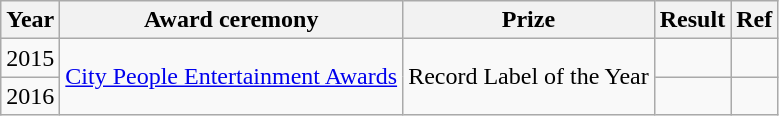<table class ="wikitable">
<tr>
<th>Year</th>
<th>Award ceremony</th>
<th>Prize</th>
<th>Result</th>
<th>Ref</th>
</tr>
<tr>
<td>2015</td>
<td rowspan="2"><a href='#'>City People Entertainment Awards</a></td>
<td rowspan="2">Record Label of the Year</td>
<td></td>
<td></td>
</tr>
<tr>
<td>2016</td>
<td></td>
<td></td>
</tr>
</table>
